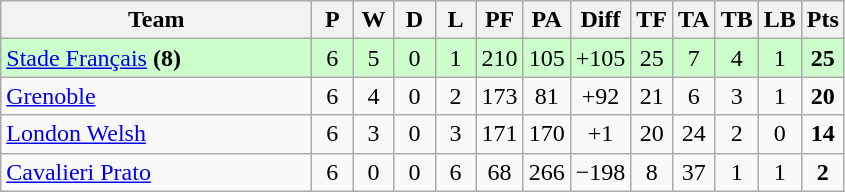<table class="wikitable" style="text-align: center;">
<tr>
<th style="width:200px;">Team</th>
<th width="20">P</th>
<th width="20">W</th>
<th width="20">D</th>
<th width="20">L</th>
<th width="20">PF</th>
<th width="20">PA</th>
<th width="20">Diff</th>
<th width="20">TF</th>
<th width="20">TA</th>
<th width="20">TB</th>
<th width="20">LB</th>
<th width="20">Pts</th>
</tr>
<tr bgcolor="#ccffcc">
<td align=left> <a href='#'>Stade Français</a> <strong>(8)</strong></td>
<td>6</td>
<td>5</td>
<td>0</td>
<td>1</td>
<td>210</td>
<td>105</td>
<td>+105</td>
<td>25</td>
<td>7</td>
<td>4</td>
<td>1</td>
<td><strong>25</strong></td>
</tr>
<tr>
<td align=left> <a href='#'>Grenoble</a></td>
<td>6</td>
<td>4</td>
<td>0</td>
<td>2</td>
<td>173</td>
<td>81</td>
<td>+92</td>
<td>21</td>
<td>6</td>
<td>3</td>
<td>1</td>
<td><strong>20</strong></td>
</tr>
<tr>
<td align=left> <a href='#'>London Welsh</a></td>
<td>6</td>
<td>3</td>
<td>0</td>
<td>3</td>
<td>171</td>
<td>170</td>
<td>+1</td>
<td>20</td>
<td>24</td>
<td>2</td>
<td>0</td>
<td><strong>14</strong></td>
</tr>
<tr>
<td align=left> <a href='#'>Cavalieri Prato</a></td>
<td>6</td>
<td>0</td>
<td>0</td>
<td>6</td>
<td>68</td>
<td>266</td>
<td>−198</td>
<td>8</td>
<td>37</td>
<td>1</td>
<td>1</td>
<td><strong>2</strong></td>
</tr>
</table>
